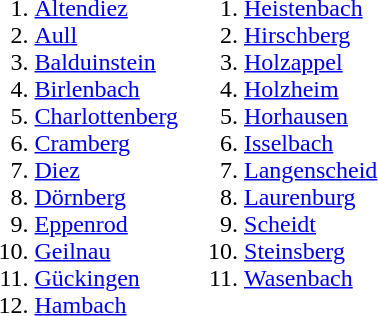<table>
<tr>
<td><br><ol><li><a href='#'>Altendiez</a></li><li><a href='#'>Aull</a></li><li><a href='#'>Balduinstein</a></li><li><a href='#'>Birlenbach</a></li><li><a href='#'>Charlottenberg</a></li><li><a href='#'>Cramberg</a></li><li><a href='#'>Diez</a></li><li><a href='#'>Dörnberg</a></li><li><a href='#'>Eppenrod</a></li><li><a href='#'>Geilnau</a></li><li><a href='#'>Gückingen</a></li><li><a href='#'>Hambach</a></li></ol></td>
<td valign=top><br><ol>
<li> <a href='#'>Heistenbach</a> 
<li> <a href='#'>Hirschberg</a> 
<li> <a href='#'>Holzappel</a> 
<li> <a href='#'>Holzheim</a> 
<li> <a href='#'>Horhausen</a> 
<li> <a href='#'>Isselbach</a> 
<li> <a href='#'>Langenscheid</a> 
<li> <a href='#'>Laurenburg</a> 
<li> <a href='#'>Scheidt</a> 
<li> <a href='#'>Steinsberg</a>
<li> <a href='#'>Wasenbach</a> 
</ol></td>
</tr>
</table>
